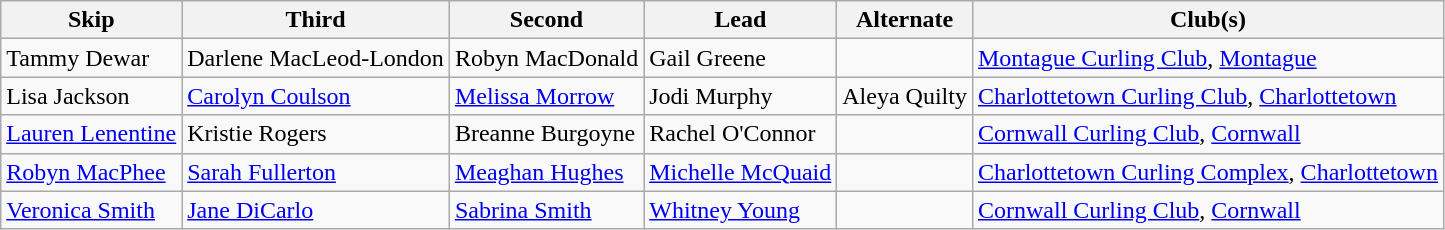<table class="wikitable">
<tr>
<th>Skip</th>
<th>Third</th>
<th>Second</th>
<th>Lead</th>
<th>Alternate</th>
<th>Club(s)</th>
</tr>
<tr>
<td>Tammy Dewar</td>
<td>Darlene MacLeod-London</td>
<td>Robyn MacDonald</td>
<td>Gail Greene</td>
<td></td>
<td><a href='#'>Montague Curling Club</a>, <a href='#'>Montague</a></td>
</tr>
<tr>
<td>Lisa Jackson</td>
<td><a href='#'>Carolyn Coulson</a></td>
<td><a href='#'>Melissa Morrow</a></td>
<td>Jodi Murphy</td>
<td>Aleya Quilty</td>
<td><a href='#'>Charlottetown Curling Club</a>, <a href='#'>Charlottetown</a></td>
</tr>
<tr>
<td><a href='#'>Lauren Lenentine</a></td>
<td>Kristie Rogers</td>
<td>Breanne Burgoyne</td>
<td>Rachel O'Connor</td>
<td></td>
<td><a href='#'>Cornwall Curling Club</a>, <a href='#'>Cornwall</a></td>
</tr>
<tr>
<td><a href='#'>Robyn MacPhee</a></td>
<td><a href='#'>Sarah Fullerton</a></td>
<td><a href='#'>Meaghan Hughes</a></td>
<td><a href='#'>Michelle McQuaid</a></td>
<td></td>
<td><a href='#'>Charlottetown Curling Complex</a>, <a href='#'>Charlottetown</a></td>
</tr>
<tr>
<td><a href='#'>Veronica Smith</a></td>
<td><a href='#'>Jane DiCarlo</a></td>
<td><a href='#'>Sabrina Smith</a></td>
<td><a href='#'>Whitney Young</a></td>
<td></td>
<td><a href='#'>Cornwall Curling Club</a>, <a href='#'>Cornwall</a></td>
</tr>
</table>
